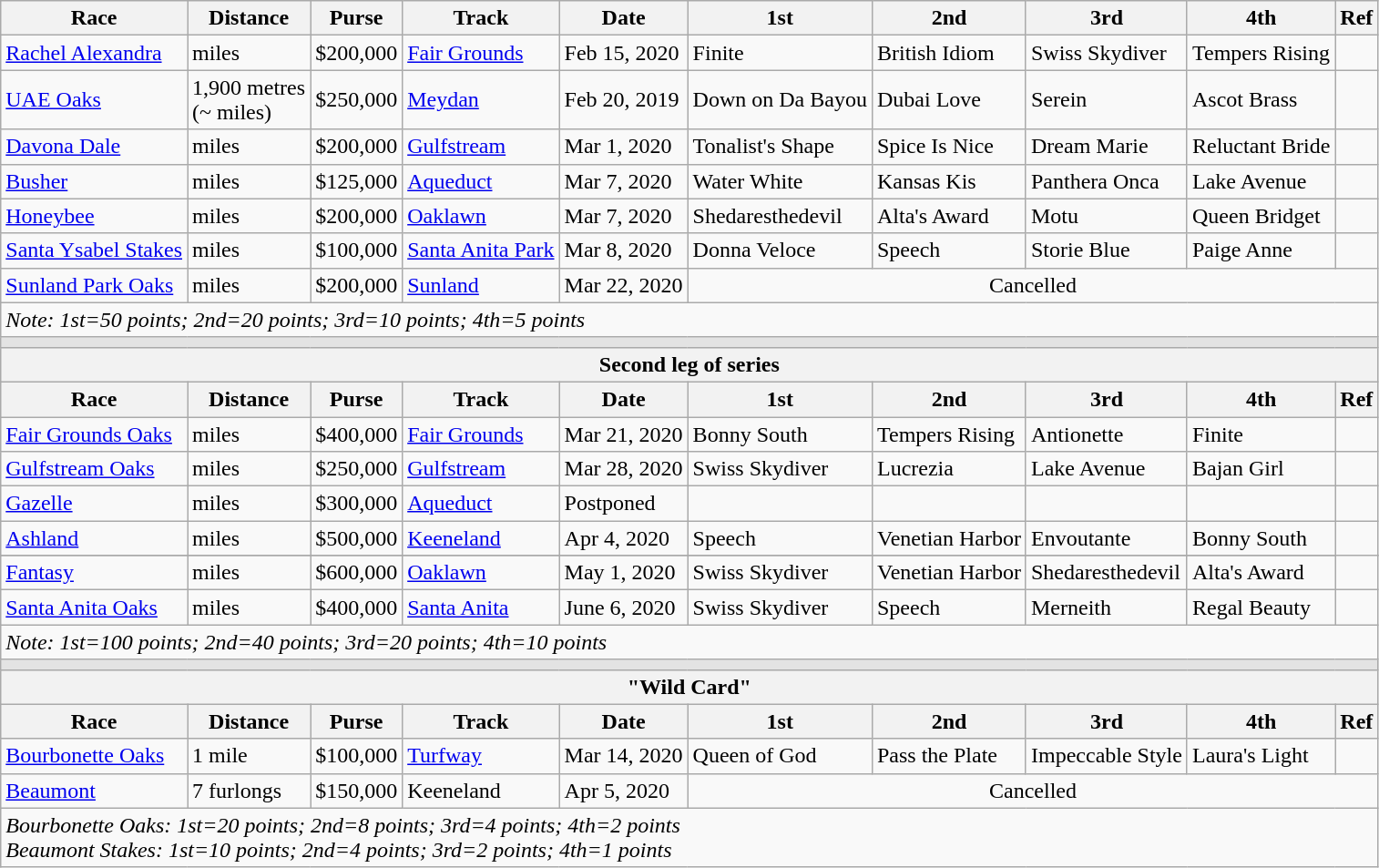<table class="wikitable">
<tr>
<th>Race</th>
<th>Distance</th>
<th>Purse</th>
<th>Track</th>
<th>Date</th>
<th>1st</th>
<th>2nd</th>
<th>3rd</th>
<th>4th</th>
<th>Ref</th>
</tr>
<tr>
<td><a href='#'>Rachel Alexandra</a></td>
<td> miles</td>
<td align=right>$200,000</td>
<td><a href='#'>Fair Grounds</a></td>
<td>Feb 15, 2020</td>
<td>Finite</td>
<td>British Idiom</td>
<td>Swiss Skydiver</td>
<td>Tempers Rising</td>
<td></td>
</tr>
<tr>
<td><a href='#'>UAE Oaks</a></td>
<td>1,900 metres<br>(~ miles)</td>
<td align=right>$250,000</td>
<td><a href='#'>Meydan</a></td>
<td>Feb 20, 2019</td>
<td>Down on Da Bayou</td>
<td>Dubai Love</td>
<td>Serein</td>
<td>Ascot Brass</td>
<td></td>
</tr>
<tr>
<td><a href='#'>Davona Dale</a></td>
<td> miles</td>
<td align=right>$200,000</td>
<td><a href='#'>Gulfstream</a></td>
<td>Mar 1, 2020</td>
<td>Tonalist's Shape</td>
<td>Spice Is Nice</td>
<td>Dream Marie</td>
<td>Reluctant Bride</td>
<td></td>
</tr>
<tr>
<td><a href='#'>Busher</a></td>
<td> miles</td>
<td align=right>$125,000</td>
<td><a href='#'>Aqueduct</a></td>
<td>Mar 7, 2020</td>
<td>Water White</td>
<td>Kansas Kis</td>
<td>Panthera Onca</td>
<td>Lake Avenue</td>
<td></td>
</tr>
<tr>
<td><a href='#'>Honeybee</a></td>
<td> miles</td>
<td align=right>$200,000</td>
<td><a href='#'>Oaklawn</a></td>
<td>Mar 7, 2020</td>
<td>Shedaresthedevil</td>
<td>Alta's Award</td>
<td>Motu</td>
<td>Queen Bridget</td>
<td></td>
</tr>
<tr>
<td><a href='#'>Santa Ysabel Stakes</a></td>
<td> miles</td>
<td align=right>$100,000</td>
<td><a href='#'>Santa Anita Park</a></td>
<td>Mar 8, 2020</td>
<td>Donna Veloce</td>
<td>Speech</td>
<td>Storie Blue</td>
<td>Paige Anne</td>
<td></td>
</tr>
<tr>
<td><a href='#'>Sunland Park Oaks</a></td>
<td> miles</td>
<td align=right>$200,000</td>
<td><a href='#'>Sunland</a></td>
<td>Mar 22, 2020</td>
<td colspan=5  align=center>Cancelled</td>
</tr>
<tr>
<td colspan=10><em>Note: 1st=50 points; 2nd=20 points; 3rd=10 points; 4th=5 points</em></td>
</tr>
<tr>
<td colspan=10 style="background: #e3e3e3;"></td>
</tr>
<tr>
<th colspan=10>Second leg of series</th>
</tr>
<tr>
<th>Race</th>
<th>Distance</th>
<th>Purse</th>
<th>Track</th>
<th>Date</th>
<th>1st</th>
<th>2nd</th>
<th>3rd</th>
<th>4th</th>
<th>Ref</th>
</tr>
<tr>
<td><a href='#'>Fair Grounds Oaks</a></td>
<td> miles</td>
<td align=right>$400,000</td>
<td><a href='#'>Fair Grounds</a></td>
<td>Mar 21, 2020</td>
<td>Bonny South</td>
<td>Tempers Rising</td>
<td>Antionette</td>
<td>Finite</td>
<td></td>
</tr>
<tr>
<td><a href='#'>Gulfstream Oaks</a></td>
<td> miles</td>
<td align=right>$250,000</td>
<td><a href='#'>Gulfstream</a></td>
<td>Mar 28, 2020</td>
<td>Swiss Skydiver</td>
<td>Lucrezia</td>
<td>Lake Avenue</td>
<td>Bajan Girl</td>
<td></td>
</tr>
<tr>
<td><a href='#'>Gazelle</a></td>
<td> miles</td>
<td align=right>$300,000</td>
<td><a href='#'>Aqueduct</a></td>
<td>Postponed</td>
<td></td>
<td></td>
<td></td>
<td></td>
<td></td>
</tr>
<tr>
<td><a href='#'>Ashland</a></td>
<td> miles</td>
<td align=right>$500,000</td>
<td><a href='#'>Keeneland</a></td>
<td>Apr 4, 2020</td>
<td>Speech</td>
<td>Venetian Harbor</td>
<td>Envoutante</td>
<td>Bonny South</td>
</tr>
<tr>
</tr>
<tr>
<td><a href='#'>Fantasy</a></td>
<td> miles</td>
<td align=right>$600,000</td>
<td><a href='#'>Oaklawn</a></td>
<td>May 1, 2020</td>
<td>Swiss Skydiver</td>
<td>Venetian Harbor</td>
<td>Shedaresthedevil</td>
<td>Alta's Award</td>
<td></td>
</tr>
<tr>
<td><a href='#'>Santa Anita Oaks</a></td>
<td> miles</td>
<td align=right>$400,000</td>
<td><a href='#'>Santa Anita</a></td>
<td>June 6, 2020</td>
<td>Swiss Skydiver</td>
<td>Speech</td>
<td>Merneith</td>
<td>Regal Beauty</td>
<td></td>
</tr>
<tr>
<td colspan=10><em>Note: 1st=100 points; 2nd=40 points; 3rd=20 points; 4th=10 points</em></td>
</tr>
<tr>
<td colspan=10 style="background: #e3e3e3;"></td>
</tr>
<tr>
<th colspan=10>"Wild Card"</th>
</tr>
<tr>
<th>Race</th>
<th>Distance</th>
<th>Purse</th>
<th>Track</th>
<th>Date</th>
<th>1st</th>
<th>2nd</th>
<th>3rd</th>
<th>4th</th>
<th>Ref</th>
</tr>
<tr>
<td><a href='#'>Bourbonette Oaks</a></td>
<td>1 mile</td>
<td align=right>$100,000</td>
<td><a href='#'>Turfway</a></td>
<td>Mar 14, 2020</td>
<td>Queen of God</td>
<td>Pass the Plate</td>
<td>Impeccable Style</td>
<td>Laura's Light</td>
<td></td>
</tr>
<tr>
<td><a href='#'>Beaumont</a></td>
<td>7 furlongs</td>
<td align=right>$150,000</td>
<td>Keeneland</td>
<td>Apr 5, 2020</td>
<td colspan=5  align=center>Cancelled</td>
</tr>
<tr>
<td colspan=10><em>Bourbonette Oaks: 1st=20 points; 2nd=8 points; 3rd=4 points; 4th=2 points</em> <br><em>Beaumont Stakes: 1st=10 points; 2nd=4 points; 3rd=2 points; 4th=1 points</em></td>
</tr>
</table>
